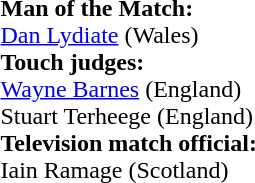<table width=100%>
<tr>
<td><br><strong>Man of the Match:</strong>
<br><a href='#'>Dan Lydiate</a> (Wales)<br><strong>Touch judges:</strong>
<br><a href='#'>Wayne Barnes</a> (England)
<br>Stuart Terheege (England)
<br><strong>Television match official:</strong>
<br>Iain Ramage (Scotland)</td>
</tr>
</table>
